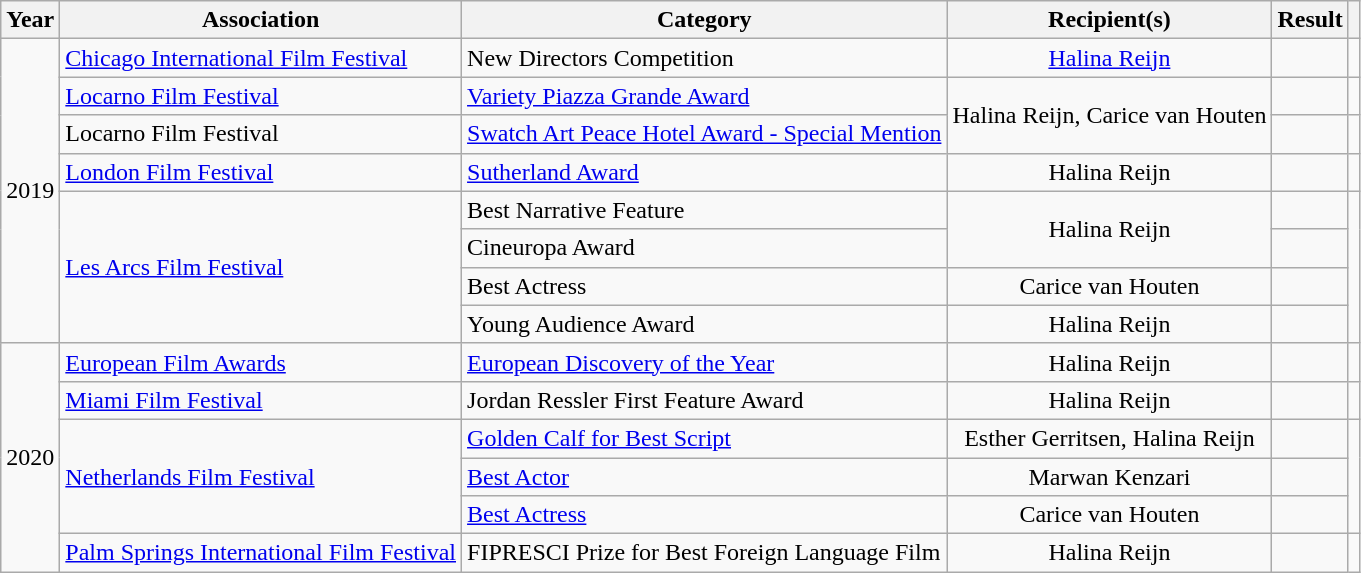<table class="wikitable sortable">
<tr>
<th scope=col>Year</th>
<th scope=col>Association</th>
<th scope=col>Category</th>
<th scope=col>Recipient(s)</th>
<th scope=col>Result</th>
<th class=unsortable scope=col></th>
</tr>
<tr>
<td rowspan=8>2019</td>
<td><a href='#'>Chicago International Film Festival</a></td>
<td>New Directors Competition</td>
<td style="text-align:center;"><a href='#'>Halina Reijn</a></td>
<td></td>
<td style="text-align:center;"></td>
</tr>
<tr>
<td><a href='#'>Locarno Film Festival</a></td>
<td><a href='#'>Variety Piazza Grande Award</a></td>
<td style="text-align:center;" rowspan=2>Halina Reijn, Carice van Houten</td>
<td></td>
<td style="text-align:center;"></td>
</tr>
<tr>
<td>Locarno Film Festival</td>
<td><a href='#'>Swatch Art Peace Hotel Award - Special Mention</a></td>
<td></td>
<td style="text-align:center;"></td>
</tr>
<tr>
<td><a href='#'>London Film Festival</a></td>
<td><a href='#'>Sutherland Award</a></td>
<td style="text-align:center;">Halina Reijn</td>
<td></td>
<td style="text-align:center;"></td>
</tr>
<tr>
<td rowspan=4><a href='#'>Les Arcs Film Festival</a></td>
<td>Best Narrative Feature</td>
<td style="text-align:center;" rowspan=2>Halina Reijn</td>
<td></td>
<td style="text-align:center;" rowspan="4"></td>
</tr>
<tr>
<td>Cineuropa Award</td>
<td></td>
</tr>
<tr>
<td>Best Actress</td>
<td style="text-align:center;">Carice van Houten</td>
<td></td>
</tr>
<tr>
<td>Young Audience Award</td>
<td style="text-align:center;">Halina Reijn</td>
<td></td>
</tr>
<tr>
<td rowspan=6>2020</td>
<td><a href='#'>European Film Awards</a></td>
<td><a href='#'>European Discovery of the Year</a></td>
<td style="text-align:center;">Halina Reijn</td>
<td></td>
<td style="text-align:center;"></td>
</tr>
<tr>
<td><a href='#'>Miami Film Festival</a></td>
<td>Jordan Ressler First Feature Award</td>
<td style="text-align:center;">Halina Reijn</td>
<td></td>
<td style="text-align:center;"></td>
</tr>
<tr>
<td rowspan=3><a href='#'>Netherlands Film Festival</a></td>
<td><a href='#'>Golden Calf for Best Script</a></td>
<td style="text-align:center;">Esther Gerritsen, Halina Reijn</td>
<td></td>
<td style="text-align:center;" rowspan=3></td>
</tr>
<tr>
<td><a href='#'>Best Actor</a></td>
<td style="text-align:center;">Marwan Kenzari</td>
<td></td>
</tr>
<tr>
<td><a href='#'>Best Actress</a></td>
<td style="text-align:center;">Carice van Houten</td>
<td></td>
</tr>
<tr>
<td><a href='#'>Palm Springs International Film Festival</a></td>
<td>FIPRESCI Prize for Best Foreign Language Film</td>
<td style="text-align:center;">Halina Reijn</td>
<td></td>
<td style="text-align:center;"></td>
</tr>
</table>
